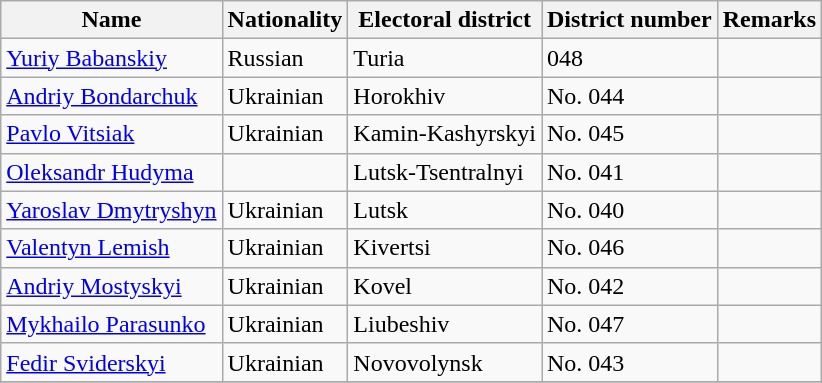<table class="wikitable standard sortable">
<tr>
<th>Name</th>
<th>Nationality</th>
<th>Electoral district</th>
<th>District number</th>
<th>Remarks</th>
</tr>
<tr>
<td><a href='#'>Yuriy Babanskiy</a></td>
<td>Russian</td>
<td>Turia</td>
<td>048</td>
<td></td>
</tr>
<tr>
<td><a href='#'>Andriy Bondarchuk</a></td>
<td>Ukrainian</td>
<td>Horokhiv</td>
<td>No. 044</td>
<td></td>
</tr>
<tr>
<td><a href='#'>Pavlo Vitsiak</a></td>
<td>Ukrainian</td>
<td>Kamin-Kashyrskyi</td>
<td>No. 045</td>
<td></td>
</tr>
<tr>
<td><a href='#'>Oleksandr Hudyma</a></td>
<td></td>
<td>Lutsk-Tsentralnyi</td>
<td>No. 041</td>
<td></td>
</tr>
<tr>
<td><a href='#'>Yaroslav Dmytryshyn</a></td>
<td>Ukrainian</td>
<td>Lutsk</td>
<td>No. 040</td>
<td></td>
</tr>
<tr>
<td><a href='#'>Valentyn Lemish</a></td>
<td>Ukrainian</td>
<td>Kivertsi</td>
<td>No. 046</td>
<td></td>
</tr>
<tr>
<td><a href='#'>Andriy Mostyskyi</a></td>
<td>Ukrainian</td>
<td>Kovel</td>
<td>No. 042</td>
<td></td>
</tr>
<tr>
<td><a href='#'>Mykhailo Parasunko</a></td>
<td>Ukrainian</td>
<td>Liubeshiv</td>
<td>No. 047</td>
<td></td>
</tr>
<tr>
<td><a href='#'>Fedir Sviderskyi</a></td>
<td>Ukrainian</td>
<td>Novovolynsk</td>
<td>No. 043</td>
<td></td>
</tr>
<tr>
</tr>
</table>
